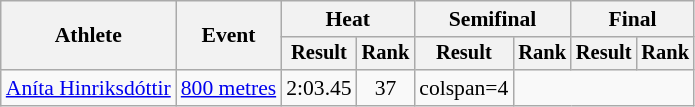<table class="wikitable" style="font-size:90%">
<tr>
<th rowspan="2">Athlete</th>
<th rowspan="2">Event</th>
<th colspan="2">Heat</th>
<th colspan="2">Semifinal</th>
<th colspan="2">Final</th>
</tr>
<tr style="font-size:95%">
<th>Result</th>
<th>Rank</th>
<th>Result</th>
<th>Rank</th>
<th>Result</th>
<th>Rank</th>
</tr>
<tr style=text-align:center>
<td style=text-align:left><a href='#'>Aníta Hinriksdóttir</a></td>
<td style=text-align:left><a href='#'>800 metres</a></td>
<td>2:03.45</td>
<td>37</td>
<td>colspan=4 </td>
</tr>
</table>
